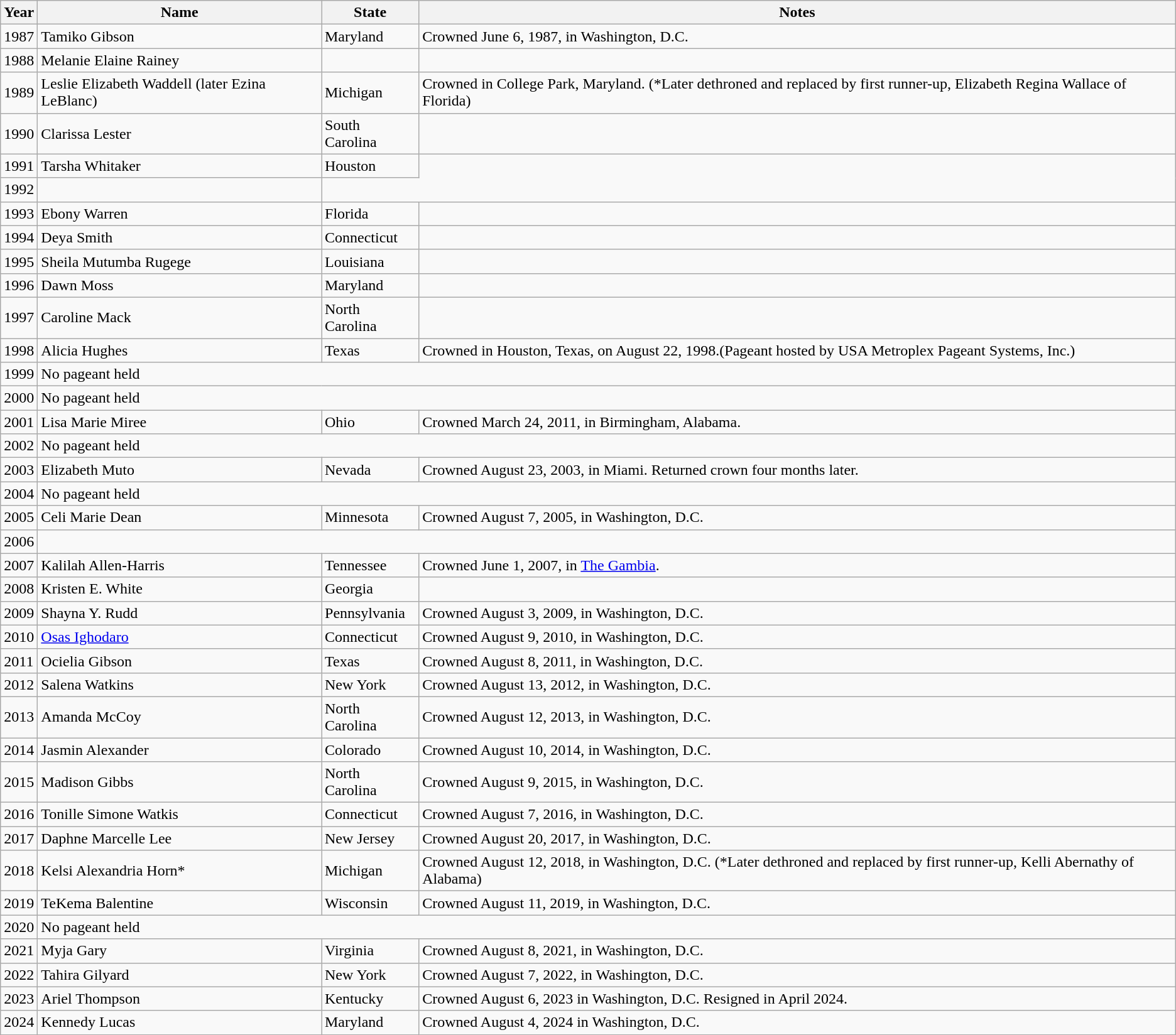<table class="wikitable sortable">
<tr>
<th>Year</th>
<th>Name</th>
<th>State</th>
<th class="unsortable">Notes</th>
</tr>
<tr>
<td>1987</td>
<td data-sort-value="Gibson, Tamiko">Tamiko Gibson</td>
<td>Maryland</td>
<td>Crowned June 6, 1987, in Washington, D.C.</td>
</tr>
<tr>
<td>1988</td>
<td data-sort-value="Rainey, Melanie Elaine">Melanie Elaine Rainey</td>
<td></td>
<td></td>
</tr>
<tr>
<td>1989</td>
<td data-sort-value="Waddell, Leslie Elizabeth">Leslie Elizabeth Waddell (later Ezina LeBlanc)</td>
<td>Michigan</td>
<td>Crowned in College Park, Maryland. (*Later dethroned and replaced by first runner-up, Elizabeth Regina Wallace of Florida)</td>
</tr>
<tr>
<td>1990</td>
<td data-sort-value="Lester, Clarissa">Clarissa Lester</td>
<td>South Carolina</td>
<td></td>
</tr>
<tr>
<td>1991</td>
<td data-sort-value="Whitaker, Tarsha">Tarsha Whitaker</td>
<td>Houston</td>
</tr>
<tr>
<td>1992</td>
<td></td>
</tr>
<tr>
<td>1993</td>
<td data-sort-value="Warren, Ebony">Ebony Warren</td>
<td>Florida</td>
<td></td>
</tr>
<tr>
<td>1994</td>
<td defaultsoft="Smith, Deya">Deya Smith</td>
<td>Connecticut</td>
<td></td>
</tr>
<tr>
<td>1995</td>
<td data-sort-value="Rugege, Sheila Mutumba">Sheila Mutumba Rugege</td>
<td>Louisiana</td>
<td></td>
</tr>
<tr>
<td>1996</td>
<td data-sort-value="Moss, Dawn">Dawn Moss</td>
<td>Maryland</td>
<td></td>
</tr>
<tr>
<td>1997</td>
<td data-sort-value="Mack, Caroline">Caroline Mack</td>
<td>North Carolina</td>
<td></td>
</tr>
<tr>
<td>1998</td>
<td data-sort-value="Hughes, Alicia">Alicia Hughes</td>
<td>Texas</td>
<td>Crowned in Houston, Texas, on August 22, 1998.(Pageant hosted by USA Metroplex Pageant Systems, Inc.)</td>
</tr>
<tr>
<td>1999</td>
<td colspan=3>No pageant held</td>
</tr>
<tr>
<td>2000</td>
<td colspan=3>No pageant held</td>
</tr>
<tr>
<td>2001</td>
<td data-sort-value="Miree, Lisa Marie">Lisa Marie Miree</td>
<td>Ohio</td>
<td>Crowned March 24, 2011, in Birmingham, Alabama.</td>
</tr>
<tr>
<td>2002</td>
<td colspan=3>No pageant held</td>
</tr>
<tr>
<td>2003</td>
<td data-sort-value="Muto, Elizabeth">Elizabeth Muto</td>
<td>Nevada</td>
<td>Crowned August 23, 2003, in Miami. Returned crown four months later.</td>
</tr>
<tr>
<td>2004</td>
<td colspan=3>No pageant held</td>
</tr>
<tr>
<td>2005</td>
<td data-sort-value="Dean, Celi Mari">Celi Marie Dean</td>
<td>Minnesota</td>
<td>Crowned August 7, 2005, in Washington, D.C.</td>
</tr>
<tr>
<td>2006</td>
</tr>
<tr>
<td>2007</td>
<td data-sort-value="Allen-Harris,Kalilah">Kalilah Allen-Harris</td>
<td>Tennessee</td>
<td>Crowned June 1, 2007, in <a href='#'>The Gambia</a>.</td>
</tr>
<tr>
<td>2008</td>
<td data-sort-value="White, Kristen E.">Kristen E. White</td>
<td>Georgia</td>
<td></td>
</tr>
<tr>
<td>2009</td>
<td data-sort-value="Rudd, Shayna Y.">Shayna Y. Rudd</td>
<td>Pennsylvania</td>
<td>Crowned August 3, 2009, in Washington, D.C.</td>
</tr>
<tr>
<td>2010</td>
<td data-sort-value="Ighodaro, Osas"><a href='#'>Osas Ighodaro</a></td>
<td>Connecticut</td>
<td>Crowned August 9, 2010, in Washington, D.C.</td>
</tr>
<tr>
<td>2011</td>
<td data-sort-value="Gibson, Ocielia">Ocielia Gibson</td>
<td>Texas</td>
<td>Crowned August 8, 2011, in Washington, D.C.</td>
</tr>
<tr>
<td>2012</td>
<td data-sort-value="Watkins, Salena">Salena Watkins</td>
<td>New York</td>
<td>Crowned August 13, 2012, in Washington, D.C.</td>
</tr>
<tr>
<td>2013</td>
<td data-sort-value="McCoy, Amanda">Amanda McCoy</td>
<td>North Carolina</td>
<td>Crowned August 12, 2013, in Washington, D.C.</td>
</tr>
<tr>
<td>2014</td>
<td data-sort-value="Alexander, Jasmin">Jasmin Alexander</td>
<td>Colorado</td>
<td>Crowned August 10, 2014, in Washington, D.C.</td>
</tr>
<tr>
<td>2015</td>
<td data-sort-value="Gibbs, Madison">Madison Gibbs</td>
<td>North Carolina</td>
<td>Crowned August 9, 2015, in Washington, D.C.</td>
</tr>
<tr>
<td>2016</td>
<td>Tonille Simone Watkis</td>
<td>Connecticut</td>
<td>Crowned August 7, 2016, in Washington, D.C. </td>
</tr>
<tr>
<td>2017</td>
<td>Daphne Marcelle Lee</td>
<td>New Jersey</td>
<td>Crowned August 20, 2017, in Washington, D.C.</td>
</tr>
<tr>
<td>2018</td>
<td>Kelsi Alexandria Horn*</td>
<td>Michigan</td>
<td>Crowned August 12, 2018, in Washington, D.C. (*Later dethroned and replaced by first runner-up, Kelli Abernathy of Alabama)</td>
</tr>
<tr>
<td>2019</td>
<td>TeKema Balentine</td>
<td>Wisconsin</td>
<td>Crowned August 11, 2019, in Washington, D.C.</td>
</tr>
<tr>
<td>2020</td>
<td colspan=3>No pageant held</td>
</tr>
<tr>
<td>2021</td>
<td>Myja Gary</td>
<td>Virginia</td>
<td>Crowned August 8, 2021, in Washington, D.C.</td>
</tr>
<tr>
<td>2022</td>
<td>Tahira Gilyard</td>
<td>New York</td>
<td>Crowned August 7, 2022, in Washington, D.C.</td>
</tr>
<tr>
<td>2023</td>
<td>Ariel Thompson</td>
<td>Kentucky</td>
<td>Crowned August 6, 2023 in Washington, D.C. Resigned in April 2024. </td>
</tr>
<tr>
<td>2024</td>
<td>Kennedy Lucas</td>
<td>Maryland</td>
<td>Crowned August 4, 2024 in Washington, D.C.</td>
</tr>
</table>
